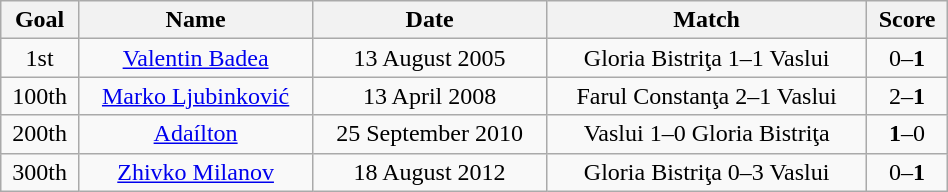<table class="wikitable unsortable" style="text-align:center; width:50%">
<tr>
<th>Goal</th>
<th>Name</th>
<th>Date</th>
<th>Match</th>
<th>Score</th>
</tr>
<tr>
<td>1st</td>
<td> <a href='#'>Valentin Badea</a></td>
<td>13 August 2005</td>
<td>Gloria Bistriţa 1–1 Vaslui</td>
<td>0–<strong>1</strong></td>
</tr>
<tr>
<td>100th</td>
<td> <a href='#'>Marko Ljubinković</a></td>
<td>13 April 2008</td>
<td>Farul Constanţa 2–1 Vaslui</td>
<td>2–<strong>1</strong></td>
</tr>
<tr>
<td>200th</td>
<td> <a href='#'>Adaílton</a></td>
<td>25 September 2010</td>
<td>Vaslui 1–0 Gloria Bistriţa</td>
<td><strong>1</strong>–0</td>
</tr>
<tr>
<td>300th</td>
<td> <a href='#'>Zhivko Milanov</a></td>
<td>18 August 2012</td>
<td>Gloria Bistriţa 0–3 Vaslui</td>
<td>0–<strong>1</strong></td>
</tr>
</table>
